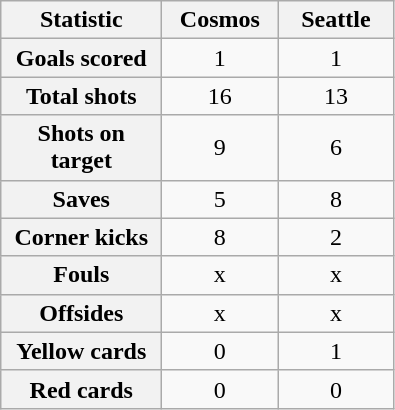<table class="wikitable plainrowheaders" style="text-align:center">
<tr>
<th scope=col width=100>Statistic</th>
<th scope=col width=70>Cosmos</th>
<th scope=col width=70>Seattle</th>
</tr>
<tr>
<th scope=row>Goals scored</th>
<td>1</td>
<td>1</td>
</tr>
<tr>
<th scope=row>Total shots</th>
<td>16</td>
<td>13</td>
</tr>
<tr>
<th scope=row>Shots on target</th>
<td>9</td>
<td>6</td>
</tr>
<tr>
<th scope=row>Saves</th>
<td>5</td>
<td>8</td>
</tr>
<tr>
<th scope=row>Corner kicks</th>
<td>8</td>
<td>2</td>
</tr>
<tr>
<th scope=row>Fouls</th>
<td>x</td>
<td>x</td>
</tr>
<tr>
<th scope=row>Offsides</th>
<td>x</td>
<td>x</td>
</tr>
<tr>
<th scope=row>Yellow cards</th>
<td>0</td>
<td>1</td>
</tr>
<tr>
<th scope=row>Red cards</th>
<td>0</td>
<td>0</td>
</tr>
</table>
